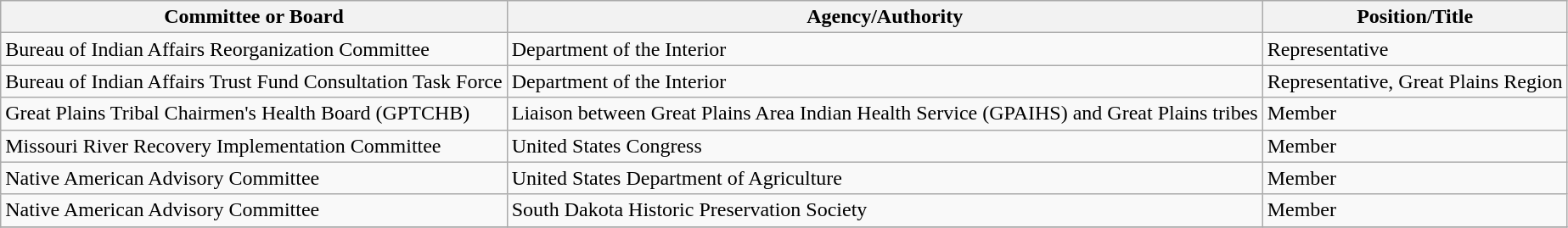<table class="wikitable">
<tr>
<th>Committee or Board</th>
<th>Agency/Authority</th>
<th>Position/Title</th>
</tr>
<tr>
<td>Bureau of Indian Affairs Reorganization Committee</td>
<td>Department of the Interior</td>
<td>Representative</td>
</tr>
<tr>
<td>Bureau of Indian Affairs Trust Fund Consultation Task Force</td>
<td>Department of the Interior</td>
<td>Representative, Great Plains Region</td>
</tr>
<tr>
<td>Great Plains Tribal Chairmen's Health Board (GPTCHB)</td>
<td>Liaison between Great Plains Area Indian Health Service (GPAIHS) and Great Plains tribes</td>
<td>Member</td>
</tr>
<tr>
<td>Missouri River Recovery Implementation Committee</td>
<td>United States Congress</td>
<td>Member</td>
</tr>
<tr>
<td>Native American Advisory Committee</td>
<td>United States Department of Agriculture</td>
<td>Member</td>
</tr>
<tr>
<td>Native American Advisory Committee</td>
<td>South Dakota Historic Preservation Society</td>
<td>Member</td>
</tr>
<tr>
</tr>
</table>
